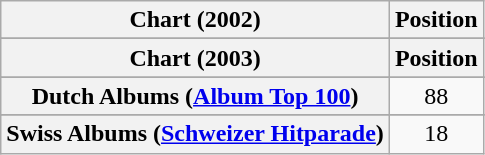<table class="wikitable sortable plainrowheaders" style="text-align:center">
<tr>
<th scope="col">Chart (2002)</th>
<th scope="col">Position</th>
</tr>
<tr>
</tr>
<tr>
<th scope="col">Chart (2003)</th>
<th scope="col">Position</th>
</tr>
<tr>
</tr>
<tr>
<th scope="row">Dutch Albums (<a href='#'>Album Top 100</a>)</th>
<td>88</td>
</tr>
<tr>
</tr>
<tr>
<th scope="row">Swiss Albums (<a href='#'>Schweizer Hitparade</a>)</th>
<td>18</td>
</tr>
</table>
